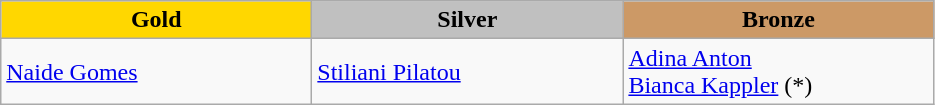<table class="wikitable" style="text-align:left">
<tr align="center">
<td width=200 bgcolor=gold><strong>Gold</strong></td>
<td width=200 bgcolor=silver><strong>Silver</strong></td>
<td width=200 bgcolor=CC9966><strong>Bronze</strong></td>
</tr>
<tr>
<td><a href='#'>Naide Gomes</a> <em></em></td>
<td><a href='#'>Stiliani Pilatou</a> <em></em></td>
<td><a href='#'>Adina Anton</a> <em></em><br><a href='#'>Bianca Kappler</a> <em></em> (*)</td>
</tr>
</table>
